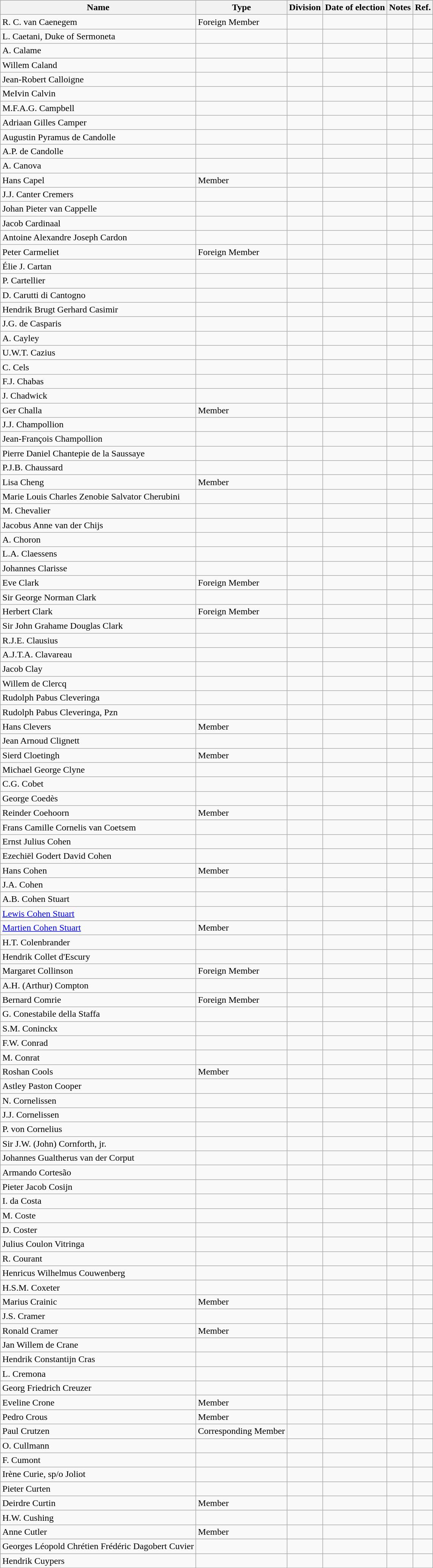<table class="wikitable">
<tr>
<th>Name</th>
<th>Type</th>
<th>Division</th>
<th>Date of election</th>
<th>Notes</th>
<th>Ref.</th>
</tr>
<tr>
<td>R. C. van Caenegem</td>
<td>Foreign Member</td>
<td></td>
<td></td>
<td></td>
<td></td>
</tr>
<tr>
<td>L. Caetani, Duke of Sermoneta</td>
<td></td>
<td></td>
<td></td>
<td></td>
<td></td>
</tr>
<tr>
<td>A. Calame</td>
<td></td>
<td></td>
<td></td>
<td></td>
<td></td>
</tr>
<tr>
<td>Willem Caland</td>
<td></td>
<td></td>
<td></td>
<td></td>
<td></td>
</tr>
<tr>
<td>Jean-Robert Calloigne</td>
<td></td>
<td></td>
<td></td>
<td></td>
<td></td>
</tr>
<tr>
<td>MeIvin Calvin</td>
<td></td>
<td></td>
<td></td>
<td></td>
<td></td>
</tr>
<tr>
<td>M.F.A.G. Campbell</td>
<td></td>
<td></td>
<td></td>
<td></td>
<td></td>
</tr>
<tr>
<td>Adriaan Gilles Camper</td>
<td></td>
<td></td>
<td></td>
<td></td>
<td></td>
</tr>
<tr>
<td>Augustin Pyramus de Candolle</td>
<td></td>
<td></td>
<td></td>
<td></td>
<td></td>
</tr>
<tr>
<td>A.P. de Candolle</td>
<td></td>
<td></td>
<td></td>
<td></td>
<td></td>
</tr>
<tr>
<td>A. Canova</td>
<td></td>
<td></td>
<td></td>
<td></td>
<td></td>
</tr>
<tr>
<td>Hans Capel</td>
<td>Member</td>
<td></td>
<td></td>
<td></td>
<td></td>
</tr>
<tr>
<td>J.J. Canter Cremers</td>
<td></td>
<td></td>
<td></td>
<td></td>
<td></td>
</tr>
<tr>
<td>Johan Pieter van Cappelle</td>
<td></td>
<td></td>
<td></td>
<td></td>
<td></td>
</tr>
<tr>
<td>Jacob Cardinaal</td>
<td></td>
<td></td>
<td></td>
<td></td>
<td></td>
</tr>
<tr>
<td>Antoine Alexandre Joseph Cardon</td>
<td></td>
<td></td>
<td></td>
<td></td>
<td></td>
</tr>
<tr>
<td>Peter Carmeliet</td>
<td>Foreign Member</td>
<td></td>
<td></td>
<td></td>
<td></td>
</tr>
<tr>
<td>Élie J. Cartan</td>
<td></td>
<td></td>
<td></td>
<td></td>
<td></td>
</tr>
<tr>
<td>P. Cartellier</td>
<td></td>
<td></td>
<td></td>
<td></td>
<td></td>
</tr>
<tr>
<td>D. Carutti di Cantogno</td>
<td></td>
<td></td>
<td></td>
<td></td>
<td></td>
</tr>
<tr>
<td>Hendrik Brugt Gerhard Casimir</td>
<td></td>
<td></td>
<td></td>
<td></td>
<td></td>
</tr>
<tr>
<td>J.G. de Casparis</td>
<td></td>
<td></td>
<td></td>
<td></td>
<td></td>
</tr>
<tr>
<td>A. Cayley</td>
<td></td>
<td></td>
<td></td>
<td></td>
<td></td>
</tr>
<tr>
<td>U.W.T. Cazius</td>
<td></td>
<td></td>
<td></td>
<td></td>
<td></td>
</tr>
<tr>
<td>C. Cels</td>
<td></td>
<td></td>
<td></td>
<td></td>
<td></td>
</tr>
<tr>
<td>F.J. Chabas</td>
<td></td>
<td></td>
<td></td>
<td></td>
<td></td>
</tr>
<tr>
<td>J. Chadwick</td>
<td></td>
<td></td>
<td></td>
<td></td>
<td></td>
</tr>
<tr>
<td>Ger Challa</td>
<td>Member</td>
<td></td>
<td></td>
<td></td>
<td></td>
</tr>
<tr>
<td>J.J. Champollion</td>
<td></td>
<td></td>
<td></td>
<td></td>
<td></td>
</tr>
<tr>
<td>Jean-François Champollion</td>
<td></td>
<td></td>
<td></td>
<td></td>
<td></td>
</tr>
<tr>
<td>Pierre Daniel Chantepie de la Saussaye</td>
<td></td>
<td></td>
<td></td>
<td></td>
<td></td>
</tr>
<tr>
<td>P.J.B. Chaussard</td>
<td></td>
<td></td>
<td></td>
<td></td>
<td></td>
</tr>
<tr>
<td>Lisa Cheng</td>
<td>Member</td>
<td></td>
<td></td>
<td></td>
<td></td>
</tr>
<tr>
<td>Marie Louis Charles Zenobie Salvator Cherubini</td>
<td></td>
<td></td>
<td></td>
<td></td>
<td></td>
</tr>
<tr>
<td>M. Chevalier</td>
<td></td>
<td></td>
<td></td>
<td></td>
<td></td>
</tr>
<tr>
<td>Jacobus Anne van der Chijs</td>
<td></td>
<td></td>
<td></td>
<td></td>
<td></td>
</tr>
<tr>
<td>A. Choron</td>
<td></td>
<td></td>
<td></td>
<td></td>
<td></td>
</tr>
<tr>
<td>L.A. Claessens</td>
<td></td>
<td></td>
<td></td>
<td></td>
<td></td>
</tr>
<tr>
<td>Johannes Clarisse</td>
<td></td>
<td></td>
<td></td>
<td></td>
<td></td>
</tr>
<tr>
<td>Eve Clark</td>
<td>Foreign Member</td>
<td></td>
<td></td>
<td></td>
<td></td>
</tr>
<tr>
<td>Sir George Norman Clark</td>
<td></td>
<td></td>
<td></td>
<td></td>
<td></td>
</tr>
<tr>
<td>Herbert Clark</td>
<td>Foreign Member</td>
<td></td>
<td></td>
<td></td>
<td></td>
</tr>
<tr>
<td>Sir John Grahame Douglas Clark</td>
<td></td>
<td></td>
<td></td>
<td></td>
<td></td>
</tr>
<tr>
<td>R.J.E. Clausius</td>
<td></td>
<td></td>
<td></td>
<td></td>
<td></td>
</tr>
<tr>
<td>A.J.T.A. Clavareau</td>
<td></td>
<td></td>
<td></td>
<td></td>
<td></td>
</tr>
<tr>
<td>Jacob Clay</td>
<td></td>
<td></td>
<td></td>
<td></td>
<td></td>
</tr>
<tr>
<td>Willem de Clercq</td>
<td></td>
<td></td>
<td></td>
<td></td>
<td></td>
</tr>
<tr>
<td>Rudolph Pabus Cleveringa</td>
<td></td>
<td></td>
<td></td>
<td></td>
<td></td>
</tr>
<tr>
<td>Rudolph Pabus Cleveringa, Pzn</td>
<td></td>
<td></td>
<td></td>
<td></td>
<td></td>
</tr>
<tr>
<td>Hans Clevers</td>
<td>Member</td>
<td></td>
<td></td>
<td></td>
<td></td>
</tr>
<tr>
<td>Jean Arnoud Clignett</td>
<td></td>
<td></td>
<td></td>
<td></td>
<td></td>
</tr>
<tr>
<td>Sierd Cloetingh</td>
<td>Member</td>
<td></td>
<td></td>
<td></td>
<td></td>
</tr>
<tr>
<td>Michael George Clyne</td>
<td></td>
<td></td>
<td></td>
<td></td>
<td></td>
</tr>
<tr>
<td>C.G. Cobet</td>
<td></td>
<td></td>
<td></td>
<td></td>
<td></td>
</tr>
<tr>
<td>George Coedès</td>
<td></td>
<td></td>
<td></td>
<td></td>
<td></td>
</tr>
<tr>
<td>Reinder Coehoorn</td>
<td>Member</td>
<td></td>
<td></td>
<td></td>
<td></td>
</tr>
<tr>
<td>Frans Camille Cornelis van Coetsem</td>
<td></td>
<td></td>
<td></td>
<td></td>
<td></td>
</tr>
<tr>
<td>Ernst Julius Cohen</td>
<td></td>
<td></td>
<td></td>
<td></td>
<td></td>
</tr>
<tr>
<td>Ezechiël Godert David Cohen</td>
<td></td>
<td></td>
<td></td>
<td></td>
<td></td>
</tr>
<tr>
<td>Hans Cohen</td>
<td>Member</td>
<td></td>
<td></td>
<td></td>
<td></td>
</tr>
<tr>
<td>J.A. Cohen</td>
<td></td>
<td></td>
<td></td>
<td></td>
<td></td>
</tr>
<tr>
<td>A.B. Cohen Stuart</td>
<td></td>
<td></td>
<td></td>
<td></td>
<td></td>
</tr>
<tr>
<td><a href='#'>Lewis Cohen Stuart</a></td>
<td></td>
<td></td>
<td></td>
<td></td>
<td></td>
</tr>
<tr>
<td><a href='#'>Martien Cohen Stuart</a></td>
<td>Member</td>
<td></td>
<td></td>
<td></td>
<td></td>
</tr>
<tr>
<td>H.T. Colenbrander</td>
<td></td>
<td></td>
<td></td>
<td></td>
<td></td>
</tr>
<tr>
<td>Hendrik Collet d'Escury</td>
<td></td>
<td></td>
<td></td>
<td></td>
<td></td>
</tr>
<tr>
<td>Margaret Collinson</td>
<td>Foreign Member</td>
<td></td>
<td></td>
<td></td>
<td></td>
</tr>
<tr>
<td>A.H. (Arthur) Compton</td>
<td></td>
<td></td>
<td></td>
<td></td>
<td></td>
</tr>
<tr>
<td>Bernard Comrie</td>
<td>Foreign Member</td>
<td></td>
<td></td>
<td></td>
<td></td>
</tr>
<tr>
<td>G. Conestabile della Staffa</td>
<td></td>
<td></td>
<td></td>
<td></td>
<td></td>
</tr>
<tr>
<td>S.M. Coninckx</td>
<td></td>
<td></td>
<td></td>
<td></td>
<td></td>
</tr>
<tr>
<td>F.W. Conrad</td>
<td></td>
<td></td>
<td></td>
<td></td>
<td></td>
</tr>
<tr>
<td>M. Conrat</td>
<td></td>
<td></td>
<td></td>
<td></td>
<td></td>
</tr>
<tr>
<td>Roshan Cools</td>
<td>Member</td>
<td></td>
<td></td>
<td></td>
<td></td>
</tr>
<tr>
<td>Astley Paston Cooper</td>
<td></td>
<td></td>
<td></td>
<td></td>
<td></td>
</tr>
<tr>
<td>N. Cornelissen</td>
<td></td>
<td></td>
<td></td>
<td></td>
<td></td>
</tr>
<tr>
<td>J.J. Cornelissen</td>
<td></td>
<td></td>
<td></td>
<td></td>
<td></td>
</tr>
<tr>
<td>P. von Cornelius</td>
<td></td>
<td></td>
<td></td>
<td></td>
<td></td>
</tr>
<tr>
<td>Sir J.W. (John) Cornforth, jr.</td>
<td></td>
<td></td>
<td></td>
<td></td>
<td></td>
</tr>
<tr>
<td>Johannes Gualtherus van der Corput</td>
<td></td>
<td></td>
<td></td>
<td></td>
<td></td>
</tr>
<tr>
<td>Armando Cortesão</td>
<td></td>
<td></td>
<td></td>
<td></td>
<td></td>
</tr>
<tr>
<td>Pieter Jacob Cosijn</td>
<td></td>
<td></td>
<td></td>
<td></td>
<td></td>
</tr>
<tr>
<td>I. da Costa</td>
<td></td>
<td></td>
<td></td>
<td></td>
<td></td>
</tr>
<tr>
<td>M. Coste</td>
<td></td>
<td></td>
<td></td>
<td></td>
<td></td>
</tr>
<tr>
<td>D. Coster</td>
<td></td>
<td></td>
<td></td>
<td></td>
<td></td>
</tr>
<tr>
<td>Julius Coulon Vitringa</td>
<td></td>
<td></td>
<td></td>
<td></td>
<td></td>
</tr>
<tr>
<td>R. Courant</td>
<td></td>
<td></td>
<td></td>
<td></td>
<td></td>
</tr>
<tr>
<td>Henricus Wilhelmus Couwenberg</td>
<td></td>
<td></td>
<td></td>
<td></td>
<td></td>
</tr>
<tr>
<td>H.S.M. Coxeter</td>
<td></td>
<td></td>
<td></td>
<td></td>
<td></td>
</tr>
<tr>
<td>Marius Crainic</td>
<td>Member</td>
<td></td>
<td></td>
<td></td>
<td></td>
</tr>
<tr>
<td>J.S. Cramer</td>
<td></td>
<td></td>
<td></td>
<td></td>
<td></td>
</tr>
<tr>
<td>Ronald Cramer</td>
<td>Member</td>
<td></td>
<td></td>
<td></td>
<td></td>
</tr>
<tr>
<td>Jan Willem de Crane</td>
<td></td>
<td></td>
<td></td>
<td></td>
<td></td>
</tr>
<tr>
<td>Hendrik Constantijn Cras</td>
<td></td>
<td></td>
<td></td>
<td></td>
<td></td>
</tr>
<tr>
<td>L. Cremona</td>
<td></td>
<td></td>
<td></td>
<td></td>
<td></td>
</tr>
<tr>
<td>Georg Friedrich Creuzer</td>
<td></td>
<td></td>
<td></td>
<td></td>
<td></td>
</tr>
<tr>
<td>Eveline Crone</td>
<td>Member</td>
<td></td>
<td></td>
<td></td>
<td></td>
</tr>
<tr>
<td>Pedro Crous</td>
<td>Member</td>
<td></td>
<td></td>
<td></td>
<td></td>
</tr>
<tr>
<td>Paul Crutzen</td>
<td>Corresponding Member</td>
<td></td>
<td></td>
<td></td>
<td></td>
</tr>
<tr>
<td>O. Cullmann</td>
<td></td>
<td></td>
<td></td>
<td></td>
<td></td>
</tr>
<tr>
<td>F. Cumont</td>
<td></td>
<td></td>
<td></td>
<td></td>
<td></td>
</tr>
<tr>
<td>Irène Curie, sp/o Joliot</td>
<td></td>
<td></td>
<td></td>
<td></td>
<td></td>
</tr>
<tr>
<td>Pieter Curten</td>
<td></td>
<td></td>
<td></td>
<td></td>
<td></td>
</tr>
<tr>
<td>Deirdre Curtin</td>
<td>Member</td>
<td></td>
<td></td>
<td></td>
<td></td>
</tr>
<tr>
<td>H.W. Cushing</td>
<td></td>
<td></td>
<td></td>
<td></td>
<td></td>
</tr>
<tr>
<td>Anne Cutler</td>
<td>Member</td>
<td></td>
<td></td>
<td></td>
<td></td>
</tr>
<tr>
<td>Georges Léopold Chrétien Frédéric Dagobert Cuvier</td>
<td></td>
<td></td>
<td></td>
<td></td>
<td></td>
</tr>
<tr>
<td>Hendrik Cuypers</td>
<td></td>
<td></td>
<td></td>
<td></td>
<td></td>
</tr>
</table>
